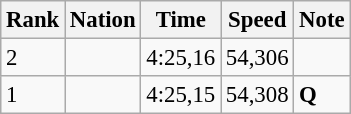<table class="wikitable" style="font-size:95%;">
<tr>
<th>Rank</th>
<th>Nation</th>
<th>Time</th>
<th>Speed</th>
<th>Note</th>
</tr>
<tr>
<td>2</td>
<td></td>
<td>4:25,16</td>
<td>54,306</td>
<td></td>
</tr>
<tr>
<td>1</td>
<td></td>
<td>4:25,15</td>
<td>54,308</td>
<td><strong>Q</strong></td>
</tr>
</table>
